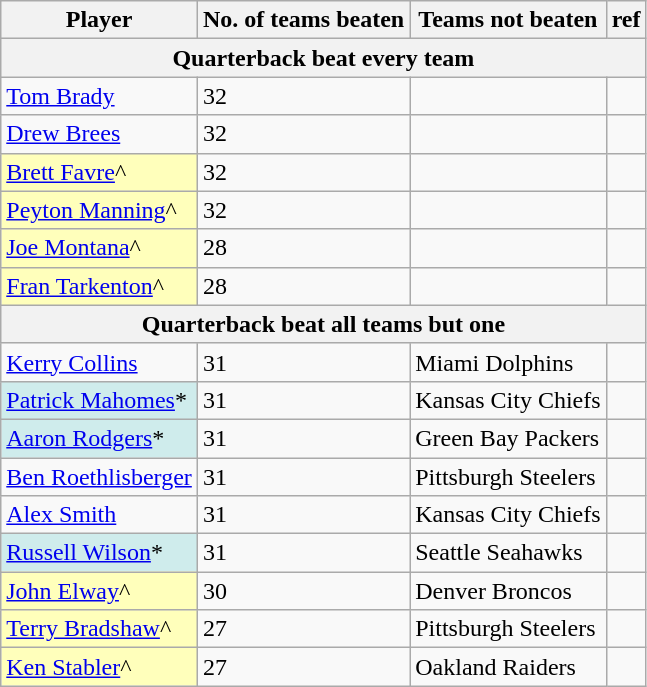<table class="wikitable sortable">
<tr>
<th>Player</th>
<th>No. of teams beaten</th>
<th>Teams not beaten</th>
<th width="15"  class="unsortable">ref</th>
</tr>
<tr>
<th data-sort-value="z" colspan = 4 align=center>Quarterback beat every team</th>
</tr>
<tr>
<td><a href='#'>Tom Brady</a></td>
<td>32</td>
<td></td>
<td></td>
</tr>
<tr>
<td><a href='#'>Drew Brees</a></td>
<td>32</td>
<td></td>
<td></td>
</tr>
<tr>
<td style=background:#ffb;"><a href='#'>Brett Favre</a>^</td>
<td>32</td>
<td></td>
<td></td>
</tr>
<tr>
<td style=background:#ffb;"><a href='#'>Peyton Manning</a>^</td>
<td>32</td>
<td></td>
<td></td>
</tr>
<tr>
<td style=background:#ffb;"><a href='#'>Joe Montana</a>^</td>
<td>28</td>
<td></td>
<td></td>
</tr>
<tr>
<td style=background:#ffb;"><a href='#'>Fran Tarkenton</a>^</td>
<td>28</td>
<td></td>
<td></td>
</tr>
<tr>
<th data-sort-value="z1" colspan = 4 align=center>Quarterback beat all teams but one</th>
</tr>
<tr>
<td><a href='#'>Kerry Collins</a></td>
<td>31</td>
<td>Miami Dolphins</td>
<td></td>
</tr>
<tr>
<td style=background:#cfecec;"><a href='#'>Patrick Mahomes</a>*</td>
<td>31</td>
<td>Kansas City Chiefs</td>
<td></td>
</tr>
<tr>
<td style=background:#cfecec;"><a href='#'>Aaron Rodgers</a>*</td>
<td>31</td>
<td>Green Bay Packers</td>
<td></td>
</tr>
<tr>
<td><a href='#'>Ben Roethlisberger</a></td>
<td>31</td>
<td>Pittsburgh Steelers</td>
<td></td>
</tr>
<tr>
<td><a href='#'>Alex Smith</a></td>
<td>31</td>
<td>Kansas City Chiefs</td>
<td></td>
</tr>
<tr>
<td style=background:#cfecec;"><a href='#'>Russell Wilson</a>*</td>
<td>31</td>
<td>Seattle Seahawks</td>
<td></td>
</tr>
<tr>
<td style=background:#ffb;"><a href='#'>John Elway</a>^</td>
<td>30</td>
<td>Denver Broncos    </td>
<td></td>
</tr>
<tr>
<td style=background:#ffb;"><a href='#'>Terry Bradshaw</a>^</td>
<td>27</td>
<td>Pittsburgh Steelers   </td>
<td></td>
</tr>
<tr>
<td style=background:#ffb;"><a href='#'>Ken Stabler</a>^</td>
<td>27</td>
<td>Oakland Raiders  </td>
<td></td>
</tr>
</table>
